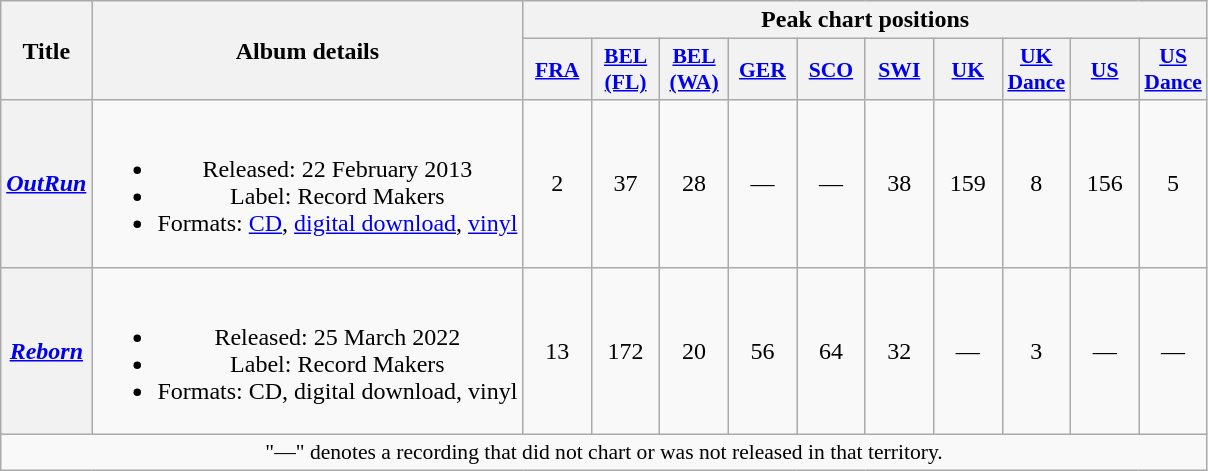<table class="wikitable plainrowheaders" style="text-align:center;">
<tr>
<th scope="col" rowspan="2">Title</th>
<th scope="col" rowspan="2">Album details</th>
<th scope="col" colspan="10">Peak chart positions</th>
</tr>
<tr>
<th scope="col" style="width:2.7em;font-size:90%;"><a href='#'>FRA</a><br></th>
<th scope="col" style="width:2.7em;font-size:90%;"><a href='#'>BEL <br>(FL)</a><br></th>
<th scope="col" style="width:2.7em;font-size:90%;"><a href='#'>BEL <br>(WA)</a><br></th>
<th scope="col" style="width:2.7em;font-size:90%;"><a href='#'>GER</a><br></th>
<th scope="col" style="width:2.7em;font-size:90%;"><a href='#'>SCO</a><br></th>
<th scope="col" style="width:2.7em;font-size:90%;"><a href='#'>SWI</a><br></th>
<th scope="col" style="width:2.7em;font-size:90%;"><a href='#'>UK</a><br></th>
<th scope="col" style="width:2.7em;font-size:90%;"><a href='#'>UK<br>Dance</a><br></th>
<th scope="col" style="width:2.7em;font-size:90%;"><a href='#'>US</a><br></th>
<th scope="col" style="width:2.7em;font-size:90%;"><a href='#'>US<br>Dance</a><br></th>
</tr>
<tr>
<th scope="row"><em><a href='#'>OutRun</a></em></th>
<td><br><ul><li>Released: 22 February 2013</li><li>Label: Record Makers</li><li>Formats: <a href='#'>CD</a>, <a href='#'>digital download</a>, <a href='#'>vinyl</a></li></ul></td>
<td>2</td>
<td>37</td>
<td>28</td>
<td>—</td>
<td>—</td>
<td>38</td>
<td>159</td>
<td>8</td>
<td>156</td>
<td>5</td>
</tr>
<tr>
<th scope="row"><em><a href='#'>Reborn</a></em></th>
<td><br><ul><li>Released: 25 March 2022</li><li>Label: Record Makers</li><li>Formats: CD, digital download, vinyl</li></ul></td>
<td>13</td>
<td>172</td>
<td>20</td>
<td>56</td>
<td>64</td>
<td>32</td>
<td>—</td>
<td>3</td>
<td>—</td>
<td>—</td>
</tr>
<tr>
<td colspan="14" style="font-size:90%">"—" denotes a recording that did not chart or was not released in that territory.</td>
</tr>
</table>
